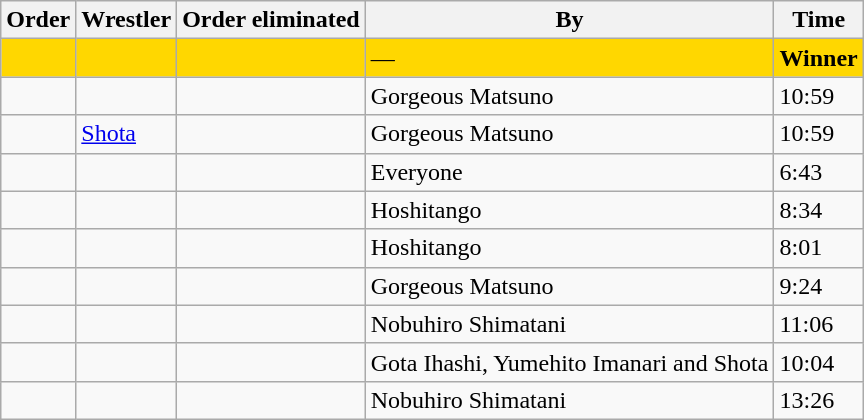<table class="wikitable sortable">
<tr>
<th>Order</th>
<th>Wrestler</th>
<th>Order eliminated</th>
<th>By</th>
<th>Time</th>
</tr>
<tr style="background:gold">
<td><strong></strong></td>
<td><strong></strong></td>
<td></td>
<td>—</td>
<td><strong>Winner</strong></td>
</tr>
<tr>
<td></td>
<td></td>
<td></td>
<td>Gorgeous Matsuno</td>
<td>10:59</td>
</tr>
<tr>
<td></td>
<td><a href='#'>Shota</a></td>
<td></td>
<td>Gorgeous Matsuno</td>
<td>10:59</td>
</tr>
<tr>
<td></td>
<td></td>
<td></td>
<td>Everyone</td>
<td>6:43</td>
</tr>
<tr>
<td></td>
<td></td>
<td></td>
<td>Hoshitango</td>
<td>8:34</td>
</tr>
<tr>
<td></td>
<td></td>
<td></td>
<td>Hoshitango</td>
<td>8:01</td>
</tr>
<tr>
<td></td>
<td></td>
<td></td>
<td>Gorgeous Matsuno</td>
<td>9:24</td>
</tr>
<tr>
<td></td>
<td></td>
<td></td>
<td>Nobuhiro Shimatani</td>
<td>11:06</td>
</tr>
<tr>
<td></td>
<td></td>
<td></td>
<td>Gota Ihashi, Yumehito Imanari and Shota</td>
<td>10:04</td>
</tr>
<tr>
<td></td>
<td></td>
<td></td>
<td>Nobuhiro Shimatani</td>
<td>13:26</td>
</tr>
</table>
